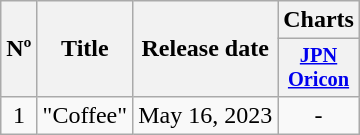<table class="wikitable">
<tr>
<th rowspan="2">Nº</th>
<th rowspan="2">Title</th>
<th rowspan="2">Release date</th>
<th colspan="1">Charts</th>
</tr>
<tr>
<th style="width:3em;font-size:85%;"><a href='#'>JPN<br>Oricon</a><br></th>
</tr>
<tr>
<td align="center">1</td>
<td>"Coffee"</td>
<td>May 16, 2023</td>
<td style="text-align:center;">-</td>
</tr>
</table>
